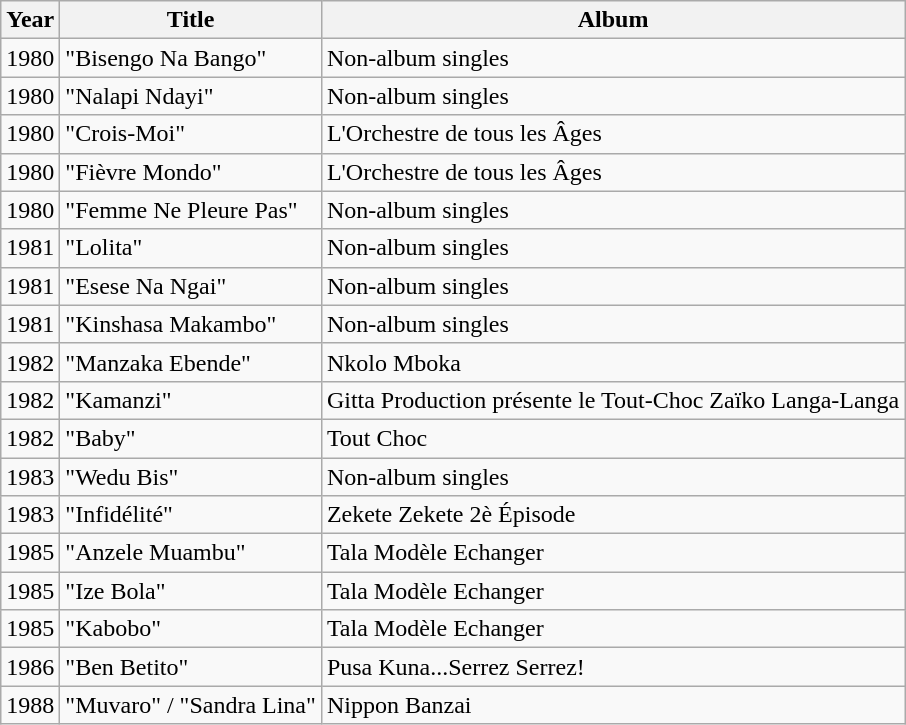<table class="wikitable">
<tr>
<th>Year</th>
<th>Title</th>
<th>Album</th>
</tr>
<tr>
<td>1980</td>
<td>"Bisengo Na Bango"</td>
<td>Non-album singles</td>
</tr>
<tr>
<td>1980</td>
<td>"Nalapi Ndayi"</td>
<td>Non-album singles</td>
</tr>
<tr>
<td>1980</td>
<td>"Crois-Moi"</td>
<td>L'Orchestre de tous les Âges</td>
</tr>
<tr>
<td>1980</td>
<td>"Fièvre Mondo"</td>
<td>L'Orchestre de tous les Âges</td>
</tr>
<tr>
<td>1980</td>
<td>"Femme Ne Pleure Pas"</td>
<td>Non-album singles</td>
</tr>
<tr>
<td>1981</td>
<td>"Lolita"</td>
<td>Non-album singles</td>
</tr>
<tr>
<td>1981</td>
<td>"Esese Na Ngai"</td>
<td>Non-album singles</td>
</tr>
<tr>
<td>1981</td>
<td>"Kinshasa Makambo"</td>
<td>Non-album singles</td>
</tr>
<tr>
<td>1982</td>
<td>"Manzaka Ebende"</td>
<td>Nkolo Mboka</td>
</tr>
<tr>
<td>1982</td>
<td>"Kamanzi"</td>
<td>Gitta Production présente le Tout-Choc Zaïko Langa-Langa</td>
</tr>
<tr>
<td>1982</td>
<td>"Baby"</td>
<td>Tout Choc</td>
</tr>
<tr>
<td>1983</td>
<td>"Wedu Bis"</td>
<td>Non-album singles</td>
</tr>
<tr>
<td>1983</td>
<td>"Infidélité"</td>
<td>Zekete Zekete 2è Épisode</td>
</tr>
<tr>
<td>1985</td>
<td>"Anzele Muambu"</td>
<td>Tala Modèle Echanger</td>
</tr>
<tr>
<td>1985</td>
<td>"Ize Bola"</td>
<td>Tala Modèle Echanger</td>
</tr>
<tr>
<td>1985</td>
<td>"Kabobo"</td>
<td>Tala Modèle Echanger</td>
</tr>
<tr>
<td>1986</td>
<td>"Ben Betito"</td>
<td>Pusa Kuna...Serrez Serrez!</td>
</tr>
<tr>
<td>1988</td>
<td>"Muvaro" / "Sandra Lina"</td>
<td>Nippon Banzai</td>
</tr>
</table>
